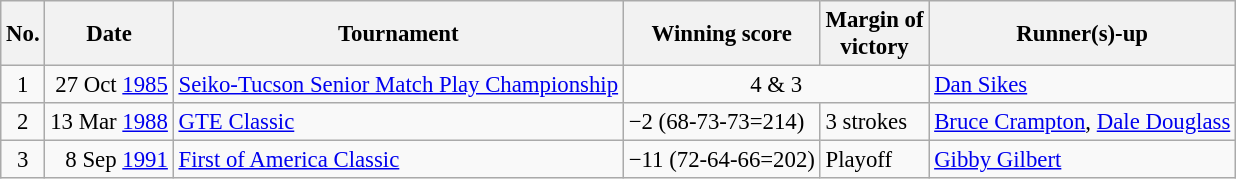<table class="wikitable" style="font-size:95%;">
<tr>
<th>No.</th>
<th>Date</th>
<th>Tournament</th>
<th>Winning score</th>
<th>Margin of<br>victory</th>
<th>Runner(s)-up</th>
</tr>
<tr>
<td align=center>1</td>
<td align=right>27 Oct <a href='#'>1985</a></td>
<td><a href='#'>Seiko-Tucson Senior Match Play Championship</a></td>
<td colspan=2 align=center>4 & 3</td>
<td> <a href='#'>Dan Sikes</a></td>
</tr>
<tr>
<td align=center>2</td>
<td align=right>13 Mar <a href='#'>1988</a></td>
<td><a href='#'>GTE Classic</a></td>
<td>−2 (68-73-73=214)</td>
<td>3 strokes</td>
<td> <a href='#'>Bruce Crampton</a>,  <a href='#'>Dale Douglass</a></td>
</tr>
<tr>
<td align=center>3</td>
<td align=right>8 Sep <a href='#'>1991</a></td>
<td><a href='#'>First of America Classic</a></td>
<td>−11 (72-64-66=202)</td>
<td>Playoff</td>
<td> <a href='#'>Gibby Gilbert</a></td>
</tr>
</table>
